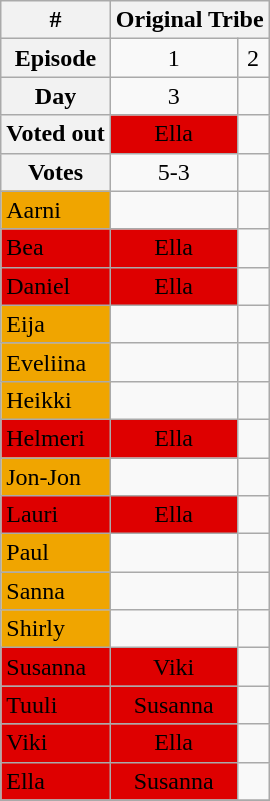<table class="wikitable" text-align:center;">
<tr>
<th colspan="1">#</th>
<th colspan="2">Original Tribe</th>
</tr>
<tr>
<th colspan="1" align="left">Episode</th>
<td align="center">1</td>
<td align="center">2</td>
</tr>
<tr>
<th colspan="1" align="left">Day</th>
<td align="center">3</td>
<td align="center"></td>
</tr>
<tr>
<th colspan="1" align="left">Voted out</th>
<td colspan="1" align="center" bgcolor="#de0000">Ella</td>
<td colspan="1" align="center" bgcolor=""></td>
</tr>
<tr>
<th colspan="1" align="left">Votes</th>
<td align="center">5-3</td>
<td align="center"></td>
</tr>
<tr>
<td align="left" bgcolor="#f0a500">Aarni</td>
<td></td>
<td></td>
</tr>
<tr>
<td align="left" bgcolor="#de0000">Bea</td>
<td align="center" bgcolor="#de0000">Ella</td>
<td></td>
</tr>
<tr>
<td align="left" bgcolor="#de0000">Daniel</td>
<td align="center" bgcolor="#de0000">Ella</td>
<td></td>
</tr>
<tr>
<td align="left" bgcolor="#f0a500">Eija</td>
<td></td>
<td></td>
</tr>
<tr>
<td align="left" bgcolor="#f0a500">Eveliina</td>
<td></td>
<td></td>
</tr>
<tr>
<td align="left" bgcolor="#f0a500">Heikki</td>
<td></td>
<td></td>
</tr>
<tr>
<td align="left" bgcolor="#de0000">Helmeri</td>
<td align="center" bgcolor="#de0000">Ella</td>
<td></td>
</tr>
<tr>
<td align="left" bgcolor="#f0a500">Jon-Jon</td>
<td></td>
<td></td>
</tr>
<tr>
<td align="left" bgcolor="#de0000">Lauri</td>
<td align="center" bgcolor="#de0000">Ella</td>
<td></td>
</tr>
<tr>
<td align="left" bgcolor="#f0a500">Paul</td>
<td></td>
<td></td>
</tr>
<tr>
<td align="left" bgcolor="#f0a500">Sanna</td>
<td></td>
<td></td>
</tr>
<tr>
<td align="left" bgcolor="#f0a500">Shirly</td>
<td></td>
<td></td>
</tr>
<tr>
<td align="left" bgcolor="#de0000">Susanna</td>
<td align="center" bgcolor="#de0000">Viki</td>
<td></td>
</tr>
<tr>
<td align="left" bgcolor="#de0000">Tuuli</td>
<td align="center" bgcolor="#de0000">Susanna</td>
<td></td>
</tr>
<tr>
<td align="left" bgcolor="#de0000">Viki</td>
<td align="center" bgcolor="#de0000">Ella</td>
<td></td>
</tr>
<tr>
<td align="left" bgcolor="#de0000">Ella</td>
<td align="center" bgcolor="#de0000">Susanna</td>
<td></td>
</tr>
<tr>
</tr>
</table>
